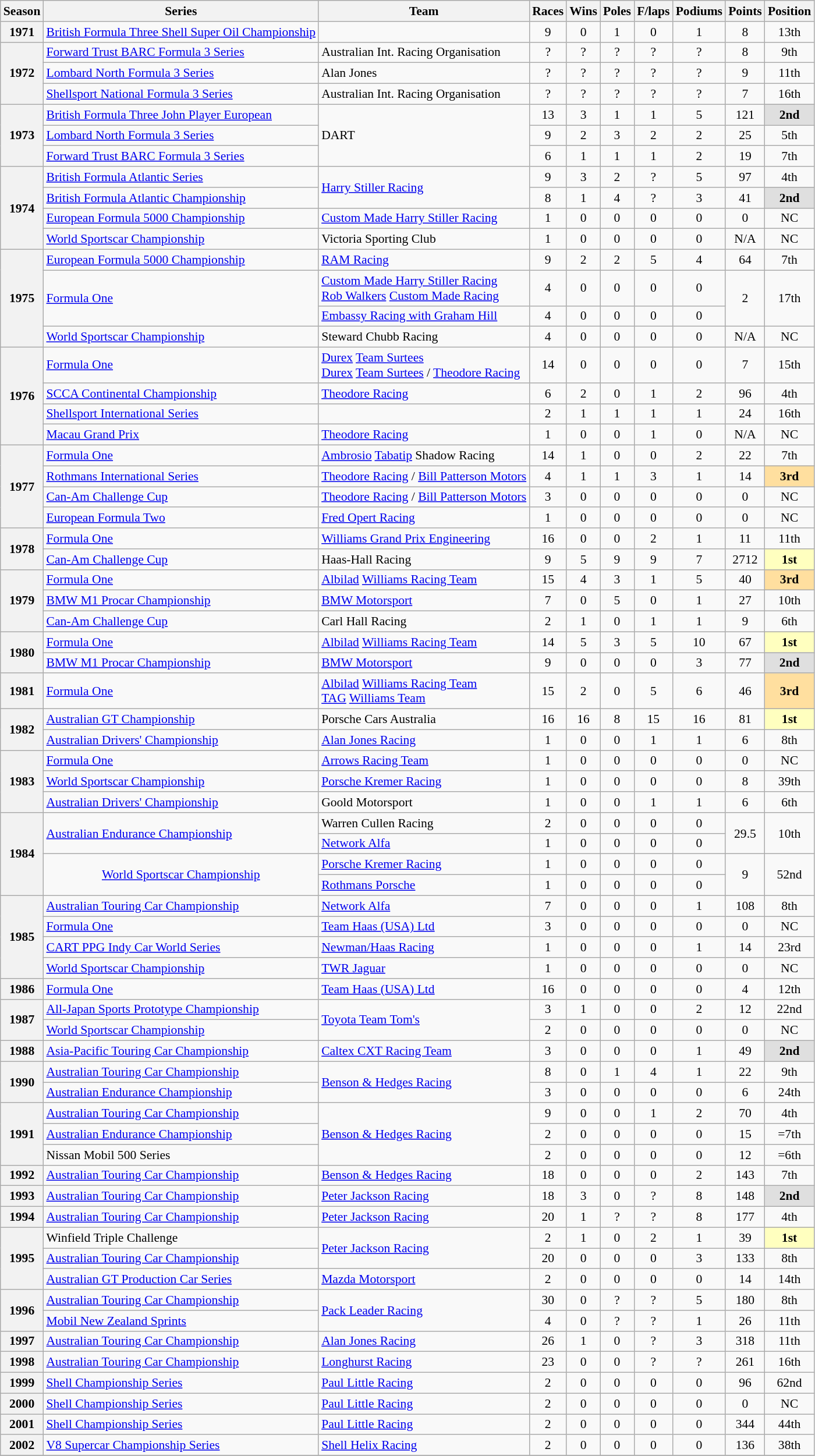<table class="wikitable" style="font-size: 90%; text-align:center">
<tr>
<th>Season</th>
<th>Series</th>
<th>Team</th>
<th>Races</th>
<th>Wins</th>
<th>Poles</th>
<th>F/laps</th>
<th>Podiums</th>
<th>Points</th>
<th>Position</th>
</tr>
<tr>
<th>1971</th>
<td align=left nowrap><a href='#'>British Formula Three Shell Super Oil Championship</a></td>
<td align=left></td>
<td>9</td>
<td>0</td>
<td>1</td>
<td>0</td>
<td>1</td>
<td>8</td>
<td>13th</td>
</tr>
<tr>
<th rowspan=3>1972</th>
<td align=left><a href='#'>Forward Trust BARC Formula 3 Series</a></td>
<td align=left>Australian Int. Racing Organisation</td>
<td>?</td>
<td>?</td>
<td>?</td>
<td>?</td>
<td>?</td>
<td>8</td>
<td>9th</td>
</tr>
<tr>
<td align=left><a href='#'>Lombard North Formula 3 Series</a></td>
<td align=left>Alan Jones</td>
<td>?</td>
<td>?</td>
<td>?</td>
<td>?</td>
<td>?</td>
<td>9</td>
<td>11th</td>
</tr>
<tr>
<td align=left><a href='#'>Shellsport National Formula 3 Series</a></td>
<td align=left>Australian Int. Racing Organisation</td>
<td>?</td>
<td>?</td>
<td>?</td>
<td>?</td>
<td>?</td>
<td>7</td>
<td>16th</td>
</tr>
<tr>
<th rowspan=3>1973</th>
<td align=left><a href='#'>British Formula Three John Player European</a></td>
<td rowspan="3" style="text-align:left">DART</td>
<td>13</td>
<td>3</td>
<td>1</td>
<td>1</td>
<td>5</td>
<td>121</td>
<td style="background:#DFDFDF"><strong>2nd</strong></td>
</tr>
<tr>
<td align=left><a href='#'>Lombard North Formula 3 Series</a></td>
<td>9</td>
<td>2</td>
<td>3</td>
<td>2</td>
<td>2</td>
<td>25</td>
<td>5th</td>
</tr>
<tr>
<td align=left><a href='#'>Forward Trust BARC Formula 3 Series</a></td>
<td>6</td>
<td>1</td>
<td>1</td>
<td>1</td>
<td>2</td>
<td>19</td>
<td>7th</td>
</tr>
<tr>
<th rowspan=4>1974</th>
<td align=left><a href='#'>British Formula Atlantic Series</a></td>
<td rowspan="2" style="text-align:left"><a href='#'>Harry Stiller Racing</a></td>
<td>9</td>
<td>3</td>
<td>2</td>
<td>?</td>
<td>5</td>
<td>97</td>
<td>4th</td>
</tr>
<tr>
<td align=left><a href='#'>British Formula Atlantic Championship</a></td>
<td>8</td>
<td>1</td>
<td>4</td>
<td>?</td>
<td>3</td>
<td>41</td>
<td style="background:#DFDFDF"><strong>2nd</strong></td>
</tr>
<tr>
<td align=left><a href='#'>European Formula 5000 Championship</a></td>
<td align=left><a href='#'>Custom Made Harry Stiller Racing</a></td>
<td>1</td>
<td>0</td>
<td>0</td>
<td>0</td>
<td>0</td>
<td>0</td>
<td>NC</td>
</tr>
<tr>
<td align=left><a href='#'>World Sportscar Championship</a></td>
<td align=left>Victoria Sporting Club</td>
<td>1</td>
<td>0</td>
<td>0</td>
<td>0</td>
<td>0</td>
<td>N/A</td>
<td>NC</td>
</tr>
<tr>
<th rowspan=4>1975</th>
<td align=left><a href='#'>European Formula 5000 Championship</a></td>
<td align=left><a href='#'>RAM Racing</a></td>
<td>9</td>
<td>2</td>
<td>2</td>
<td>5</td>
<td>4</td>
<td>64</td>
<td>7th</td>
</tr>
<tr>
<td rowspan="2" style="text-align:left"><a href='#'>Formula One</a></td>
<td align=left><a href='#'>Custom Made Harry Stiller Racing</a><br><a href='#'>Rob Walkers</a> <a href='#'>Custom Made Racing</a></td>
<td>4</td>
<td>0</td>
<td>0</td>
<td>0</td>
<td>0</td>
<td rowspan=2>2</td>
<td rowspan=2>17th</td>
</tr>
<tr>
<td align=left><a href='#'>Embassy Racing with Graham Hill</a></td>
<td>4</td>
<td>0</td>
<td>0</td>
<td>0</td>
<td>0</td>
</tr>
<tr>
<td align=left><a href='#'>World Sportscar Championship</a></td>
<td align=left>Steward Chubb Racing</td>
<td>4</td>
<td>0</td>
<td>0</td>
<td>0</td>
<td>0</td>
<td>N/A</td>
<td>NC</td>
</tr>
<tr>
<th rowspan=4>1976</th>
<td align=left><a href='#'>Formula One</a></td>
<td align=left><a href='#'>Durex</a> <a href='#'>Team Surtees</a><br><a href='#'>Durex</a> <a href='#'>Team Surtees</a> / <a href='#'>Theodore Racing</a></td>
<td>14</td>
<td>0</td>
<td>0</td>
<td>0</td>
<td>0</td>
<td>7</td>
<td>15th</td>
</tr>
<tr>
<td align=left><a href='#'>SCCA Continental Championship</a></td>
<td align=left><a href='#'>Theodore Racing</a></td>
<td>6</td>
<td>2</td>
<td>0</td>
<td>1</td>
<td>2</td>
<td>96</td>
<td>4th</td>
</tr>
<tr>
<td align=left><a href='#'>Shellsport International Series</a></td>
<td align=left></td>
<td>2</td>
<td>1</td>
<td>1</td>
<td>1</td>
<td>1</td>
<td>24</td>
<td>16th</td>
</tr>
<tr>
<td align=left><a href='#'>Macau Grand Prix</a></td>
<td align=left><a href='#'>Theodore Racing</a></td>
<td>1</td>
<td>0</td>
<td>0</td>
<td>1</td>
<td>0</td>
<td>N/A</td>
<td>NC</td>
</tr>
<tr>
<th rowspan=4>1977</th>
<td align=left><a href='#'>Formula One</a></td>
<td align=left><a href='#'>Ambrosio</a> <a href='#'>Tabatip</a> Shadow Racing</td>
<td>14</td>
<td>1</td>
<td>0</td>
<td>0</td>
<td>2</td>
<td>22</td>
<td>7th</td>
</tr>
<tr>
<td align=left><a href='#'>Rothmans International Series</a></td>
<td align=left nowrap><a href='#'>Theodore Racing</a> / <a href='#'>Bill Patterson Motors</a></td>
<td>4</td>
<td>1</td>
<td>1</td>
<td>3</td>
<td>1</td>
<td>14</td>
<td style="background:#FFDF9F"><strong>3rd</strong></td>
</tr>
<tr>
<td align=left><a href='#'>Can-Am Challenge Cup</a></td>
<td align=left><a href='#'>Theodore Racing</a> / <a href='#'>Bill Patterson Motors</a></td>
<td>3</td>
<td>0</td>
<td>0</td>
<td>0</td>
<td>0</td>
<td>0</td>
<td>NC</td>
</tr>
<tr>
<td align=left><a href='#'>European Formula Two</a></td>
<td align=left><a href='#'>Fred Opert Racing</a></td>
<td>1</td>
<td>0</td>
<td>0</td>
<td>0</td>
<td>0</td>
<td>0</td>
<td>NC</td>
</tr>
<tr>
<th rowspan=2>1978</th>
<td align=left><a href='#'>Formula One</a></td>
<td align=left><a href='#'>Williams Grand Prix Engineering</a></td>
<td>16</td>
<td>0</td>
<td>0</td>
<td>2</td>
<td>1</td>
<td>11</td>
<td>11th</td>
</tr>
<tr>
<td align=left><a href='#'>Can-Am Challenge Cup</a></td>
<td align=left>Haas-Hall Racing</td>
<td>9</td>
<td>5</td>
<td>9</td>
<td>9</td>
<td>7</td>
<td>2712</td>
<td style="background:#FFFFBF"><strong>1st</strong></td>
</tr>
<tr>
<th rowspan=3>1979</th>
<td align=left><a href='#'>Formula One</a></td>
<td align=left><a href='#'>Albilad</a> <a href='#'>Williams Racing Team</a></td>
<td>15</td>
<td>4</td>
<td>3</td>
<td>1</td>
<td>5</td>
<td>40</td>
<td style="background:#FFDF9F"><strong>3rd</strong></td>
</tr>
<tr>
<td align=left><a href='#'>BMW M1 Procar Championship</a></td>
<td align=left><a href='#'>BMW Motorsport</a></td>
<td>7</td>
<td>0</td>
<td>5</td>
<td>0</td>
<td>1</td>
<td>27</td>
<td>10th</td>
</tr>
<tr>
<td align=left><a href='#'>Can-Am Challenge Cup</a></td>
<td align=left>Carl Hall Racing</td>
<td>2</td>
<td>1</td>
<td>0</td>
<td>1</td>
<td>1</td>
<td>9</td>
<td>6th</td>
</tr>
<tr>
<th rowspan=2>1980</th>
<td align=left><a href='#'>Formula One</a></td>
<td align=left><a href='#'>Albilad</a> <a href='#'>Williams Racing Team</a></td>
<td>14</td>
<td>5</td>
<td>3</td>
<td>5</td>
<td>10</td>
<td>67</td>
<td style="background:#FFFFBF"><strong>1st</strong></td>
</tr>
<tr>
<td align=left><a href='#'>BMW M1 Procar Championship</a></td>
<td align=left><a href='#'>BMW Motorsport</a></td>
<td>9</td>
<td>0</td>
<td>0</td>
<td>0</td>
<td>3</td>
<td>77</td>
<td style="background:#DFDFDF"><strong>2nd</strong></td>
</tr>
<tr>
<th>1981</th>
<td align=left><a href='#'>Formula One</a></td>
<td align=left><a href='#'>Albilad</a> <a href='#'>Williams Racing Team</a><br><a href='#'>TAG</a> <a href='#'>Williams Team</a></td>
<td>15</td>
<td>2</td>
<td>0</td>
<td>5</td>
<td>6</td>
<td>46</td>
<td style="background:#FFDF9F"><strong>3rd</strong></td>
</tr>
<tr>
<th rowspan=2>1982</th>
<td align=left><a href='#'>Australian GT Championship</a></td>
<td align=left>Porsche Cars Australia</td>
<td>16</td>
<td>16</td>
<td>8</td>
<td>15</td>
<td>16</td>
<td>81</td>
<td style="background:#FFFFBF"><strong>1st</strong></td>
</tr>
<tr>
<td align=left><a href='#'>Australian Drivers' Championship</a></td>
<td align=left><a href='#'>Alan Jones Racing</a></td>
<td>1</td>
<td>0</td>
<td>0</td>
<td>1</td>
<td>1</td>
<td>6</td>
<td>8th</td>
</tr>
<tr>
<th rowspan=3>1983</th>
<td align=left><a href='#'>Formula One</a></td>
<td align=left><a href='#'>Arrows Racing Team</a></td>
<td>1</td>
<td>0</td>
<td>0</td>
<td>0</td>
<td>0</td>
<td>0</td>
<td>NC</td>
</tr>
<tr>
<td align=left><a href='#'>World Sportscar Championship</a></td>
<td align=left><a href='#'>Porsche Kremer Racing</a></td>
<td>1</td>
<td>0</td>
<td>0</td>
<td>0</td>
<td>0</td>
<td>8</td>
<td>39th</td>
</tr>
<tr>
<td align=left><a href='#'>Australian Drivers' Championship</a></td>
<td align=left>Goold Motorsport</td>
<td>1</td>
<td>0</td>
<td>0</td>
<td>1</td>
<td>1</td>
<td>6</td>
<td>6th</td>
</tr>
<tr>
<th rowspan=4>1984</th>
<td rowspan="2" style="text-align:left"><a href='#'>Australian Endurance Championship</a></td>
<td align=left>Warren Cullen Racing</td>
<td>2</td>
<td>0</td>
<td>0</td>
<td>0</td>
<td>0</td>
<td rowspan=2>29.5</td>
<td rowspan=2>10th</td>
</tr>
<tr>
<td align=left><a href='#'>Network Alfa</a></td>
<td>1</td>
<td>0</td>
<td>0</td>
<td>0</td>
<td>0</td>
</tr>
<tr>
<td rowspan="2"><a href='#'>World Sportscar Championship</a></td>
<td align="left"><a href='#'>Porsche Kremer Racing</a></td>
<td>1</td>
<td>0</td>
<td>0</td>
<td>0</td>
<td>0</td>
<td rowspan="2">9</td>
<td rowspan="2">52nd</td>
</tr>
<tr>
<td align="left"><a href='#'>Rothmans Porsche</a></td>
<td>1</td>
<td>0</td>
<td>0</td>
<td>0</td>
<td>0</td>
</tr>
<tr>
<th rowspan=4>1985</th>
<td align=left><a href='#'>Australian Touring Car Championship</a></td>
<td align=left><a href='#'>Network Alfa</a></td>
<td>7</td>
<td>0</td>
<td>0</td>
<td>0</td>
<td>1</td>
<td>108</td>
<td>8th</td>
</tr>
<tr>
<td align=left><a href='#'>Formula One</a></td>
<td align=left><a href='#'>Team Haas (USA) Ltd</a></td>
<td>3</td>
<td>0</td>
<td>0</td>
<td>0</td>
<td>0</td>
<td>0</td>
<td>NC</td>
</tr>
<tr>
<td align=left><a href='#'>CART PPG Indy Car World Series</a></td>
<td align=left><a href='#'>Newman/Haas Racing</a></td>
<td>1</td>
<td>0</td>
<td>0</td>
<td>0</td>
<td>1</td>
<td>14</td>
<td>23rd</td>
</tr>
<tr>
<td align=left><a href='#'>World Sportscar Championship</a></td>
<td align=left><a href='#'>TWR Jaguar</a></td>
<td>1</td>
<td>0</td>
<td>0</td>
<td>0</td>
<td>0</td>
<td>0</td>
<td>NC</td>
</tr>
<tr>
<th>1986</th>
<td align=left><a href='#'>Formula One</a></td>
<td align=left><a href='#'>Team Haas (USA) Ltd</a></td>
<td>16</td>
<td>0</td>
<td>0</td>
<td>0</td>
<td>0</td>
<td>4</td>
<td>12th</td>
</tr>
<tr>
<th rowspan=2>1987</th>
<td align=left><a href='#'>All-Japan Sports Prototype Championship</a></td>
<td rowspan="2" style="text-align:left"><a href='#'>Toyota Team Tom's</a></td>
<td>3</td>
<td>1</td>
<td>0</td>
<td>0</td>
<td>2</td>
<td>12</td>
<td>22nd</td>
</tr>
<tr>
<td align=left><a href='#'>World Sportscar Championship</a></td>
<td>2</td>
<td>0</td>
<td>0</td>
<td>0</td>
<td>0</td>
<td>0</td>
<td>NC</td>
</tr>
<tr>
<th>1988</th>
<td align=left><a href='#'>Asia-Pacific Touring Car Championship</a></td>
<td align=left><a href='#'>Caltex CXT Racing Team</a></td>
<td>3</td>
<td>0</td>
<td>0</td>
<td>0</td>
<td>1</td>
<td>49</td>
<td style="background:#DFDFDF"><strong>2nd</strong></td>
</tr>
<tr>
<th rowspan=2>1990</th>
<td align=left><a href='#'>Australian Touring Car Championship</a></td>
<td rowspan="2" style="text-align:left"><a href='#'>Benson & Hedges Racing</a></td>
<td>8</td>
<td>0</td>
<td>1</td>
<td>4</td>
<td>1</td>
<td>22</td>
<td>9th</td>
</tr>
<tr>
<td align=left><a href='#'>Australian Endurance Championship</a></td>
<td>3</td>
<td>0</td>
<td>0</td>
<td>0</td>
<td>0</td>
<td>6</td>
<td>24th</td>
</tr>
<tr>
<th rowspan=3>1991</th>
<td align=left><a href='#'>Australian Touring Car Championship</a></td>
<td rowspan="3" style="text-align:left"><a href='#'>Benson & Hedges Racing</a></td>
<td>9</td>
<td>0</td>
<td>0</td>
<td>1</td>
<td>2</td>
<td>70</td>
<td>4th</td>
</tr>
<tr>
<td align=left><a href='#'>Australian Endurance Championship</a></td>
<td>2</td>
<td>0</td>
<td>0</td>
<td>0</td>
<td>0</td>
<td>15</td>
<td>=7th</td>
</tr>
<tr>
<td align=left>Nissan Mobil 500 Series</td>
<td>2</td>
<td>0</td>
<td>0</td>
<td>0</td>
<td>0</td>
<td>12</td>
<td>=6th</td>
</tr>
<tr>
<th>1992</th>
<td align=left><a href='#'>Australian Touring Car Championship</a></td>
<td align=left><a href='#'>Benson & Hedges Racing</a></td>
<td>18</td>
<td>0</td>
<td>0</td>
<td>0</td>
<td>2</td>
<td>143</td>
<td>7th</td>
</tr>
<tr>
<th>1993</th>
<td align=left><a href='#'>Australian Touring Car Championship</a></td>
<td align=left><a href='#'>Peter Jackson Racing</a></td>
<td>18</td>
<td>3</td>
<td>0</td>
<td>?</td>
<td>8</td>
<td>148</td>
<td style="background:#DFDFDF"><strong>2nd</strong></td>
</tr>
<tr>
<th>1994</th>
<td align=left><a href='#'>Australian Touring Car Championship</a></td>
<td align=left><a href='#'>Peter Jackson Racing</a></td>
<td>20</td>
<td>1</td>
<td>?</td>
<td>?</td>
<td>8</td>
<td>177</td>
<td>4th</td>
</tr>
<tr>
<th rowspan=3>1995</th>
<td align=left>Winfield Triple Challenge</td>
<td rowspan="2" style="text-align:left"><a href='#'>Peter Jackson Racing</a></td>
<td>2</td>
<td>1</td>
<td>0</td>
<td>2</td>
<td>1</td>
<td>39</td>
<td style="background:#FFFFBF"><strong>1st</strong></td>
</tr>
<tr>
<td align=left><a href='#'>Australian Touring Car Championship</a></td>
<td>20</td>
<td>0</td>
<td>0</td>
<td>0</td>
<td>3</td>
<td>133</td>
<td>8th</td>
</tr>
<tr>
<td align=left><a href='#'>Australian GT Production Car Series</a></td>
<td align=left><a href='#'>Mazda Motorsport</a></td>
<td>2</td>
<td>0</td>
<td>0</td>
<td>0</td>
<td>0</td>
<td>14</td>
<td>14th</td>
</tr>
<tr>
<th rowspan=2>1996</th>
<td align=left><a href='#'>Australian Touring Car Championship</a></td>
<td rowspan="2" style="text-align:left"><a href='#'>Pack Leader Racing</a></td>
<td>30</td>
<td>0</td>
<td>?</td>
<td>?</td>
<td>5</td>
<td>180</td>
<td>8th</td>
</tr>
<tr>
<td align=left><a href='#'>Mobil New Zealand Sprints</a></td>
<td>4</td>
<td>0</td>
<td>?</td>
<td>?</td>
<td>1</td>
<td>26</td>
<td>11th</td>
</tr>
<tr>
<th>1997</th>
<td align=left><a href='#'>Australian Touring Car Championship</a></td>
<td align=left><a href='#'>Alan Jones Racing</a></td>
<td>26</td>
<td>1</td>
<td>0</td>
<td>?</td>
<td>3</td>
<td>318</td>
<td>11th</td>
</tr>
<tr>
<th>1998</th>
<td align=left><a href='#'>Australian Touring Car Championship</a></td>
<td align=left><a href='#'>Longhurst Racing</a></td>
<td>23</td>
<td>0</td>
<td>0</td>
<td>?</td>
<td>?</td>
<td>261</td>
<td>16th</td>
</tr>
<tr>
<th>1999</th>
<td align=left><a href='#'>Shell Championship Series</a></td>
<td align=left><a href='#'>Paul Little Racing</a></td>
<td>2</td>
<td>0</td>
<td>0</td>
<td>0</td>
<td>0</td>
<td>96</td>
<td>62nd</td>
</tr>
<tr>
<th>2000</th>
<td align=left><a href='#'>Shell Championship Series</a></td>
<td align=left><a href='#'>Paul Little Racing</a></td>
<td>2</td>
<td>0</td>
<td>0</td>
<td>0</td>
<td>0</td>
<td>0</td>
<td>NC</td>
</tr>
<tr>
<th>2001</th>
<td align=left><a href='#'>Shell Championship Series</a></td>
<td align=left><a href='#'>Paul Little Racing</a></td>
<td>2</td>
<td>0</td>
<td>0</td>
<td>0</td>
<td>0</td>
<td>344</td>
<td>44th</td>
</tr>
<tr>
<th>2002</th>
<td align=left><a href='#'>V8 Supercar Championship Series</a></td>
<td align=left><a href='#'>Shell Helix Racing</a></td>
<td>2</td>
<td>0</td>
<td>0</td>
<td>0</td>
<td>0</td>
<td>136</td>
<td>38th</td>
</tr>
<tr>
</tr>
</table>
